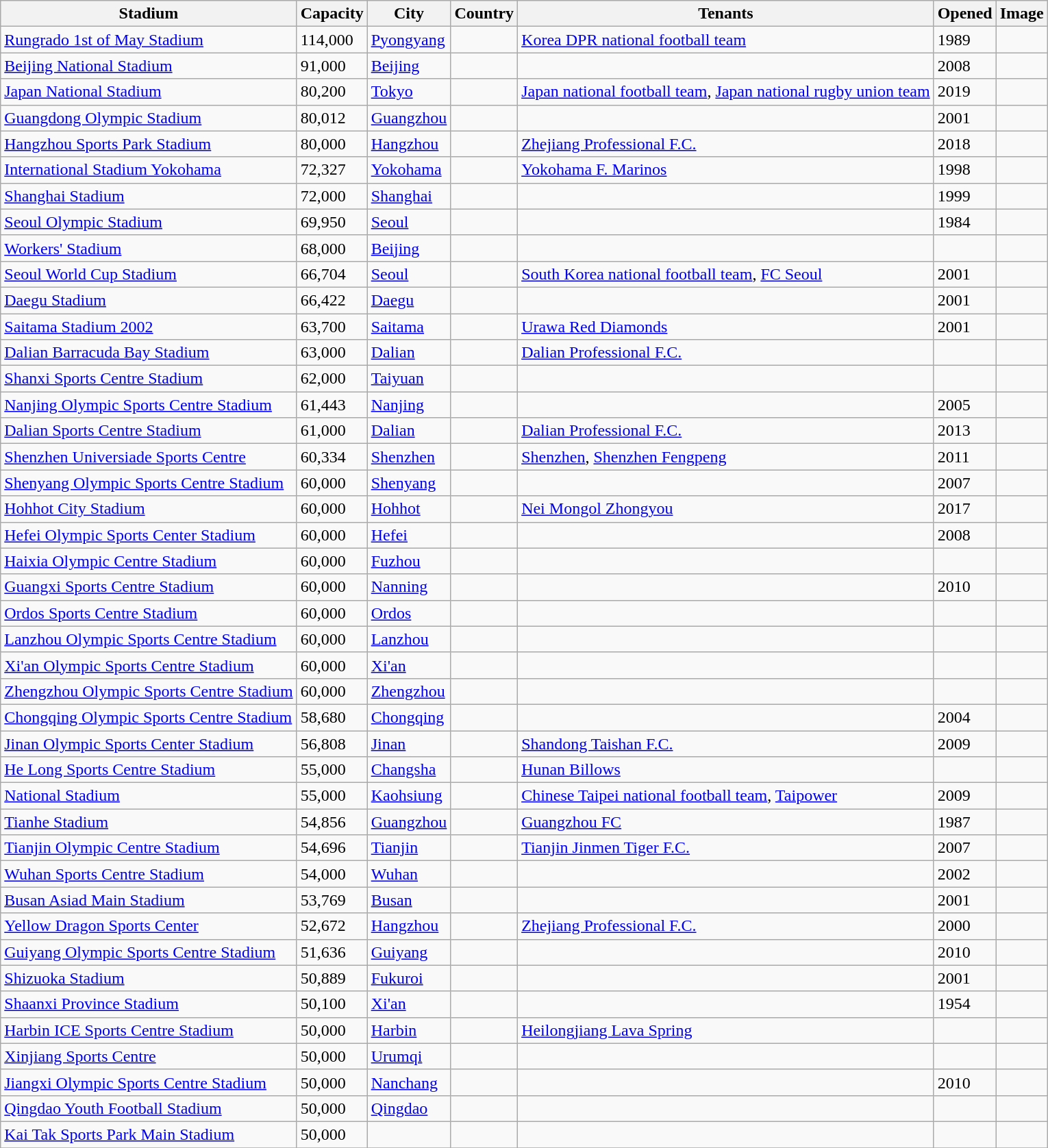<table class="wikitable sortable">
<tr>
<th>Stadium</th>
<th>Capacity</th>
<th>City</th>
<th>Country</th>
<th>Tenants</th>
<th>Opened</th>
<th>Image</th>
</tr>
<tr>
<td><a href='#'>Rungrado 1st of May Stadium</a></td>
<td>114,000</td>
<td><a href='#'>Pyongyang</a></td>
<td></td>
<td><a href='#'>Korea DPR national football team</a></td>
<td>1989</td>
<td></td>
</tr>
<tr>
<td><a href='#'>Beijing National Stadium</a></td>
<td>91,000</td>
<td><a href='#'>Beijing</a></td>
<td></td>
<td></td>
<td>2008</td>
<td></td>
</tr>
<tr>
<td><a href='#'>Japan National Stadium</a></td>
<td>80,200</td>
<td><a href='#'>Tokyo</a></td>
<td></td>
<td><a href='#'>Japan national football team</a>, <a href='#'>Japan national rugby union team</a></td>
<td>2019</td>
<td></td>
</tr>
<tr>
<td><a href='#'>Guangdong Olympic Stadium</a></td>
<td>80,012</td>
<td><a href='#'>Guangzhou</a></td>
<td></td>
<td></td>
<td>2001</td>
<td></td>
</tr>
<tr>
<td><a href='#'>Hangzhou Sports Park Stadium</a></td>
<td>80,000</td>
<td><a href='#'>Hangzhou</a></td>
<td></td>
<td><a href='#'>Zhejiang Professional F.C.</a></td>
<td>2018</td>
<td></td>
</tr>
<tr>
<td><a href='#'>International Stadium Yokohama</a></td>
<td>72,327</td>
<td><a href='#'>Yokohama</a></td>
<td></td>
<td><a href='#'>Yokohama F. Marinos</a></td>
<td>1998</td>
<td></td>
</tr>
<tr>
<td><a href='#'>Shanghai Stadium</a></td>
<td>72,000</td>
<td><a href='#'>Shanghai</a></td>
<td></td>
<td></td>
<td>1999</td>
<td></td>
</tr>
<tr>
<td><a href='#'>Seoul Olympic Stadium</a></td>
<td>69,950</td>
<td><a href='#'>Seoul</a></td>
<td></td>
<td></td>
<td>1984</td>
<td></td>
</tr>
<tr>
<td><a href='#'>Workers' Stadium</a></td>
<td>68,000</td>
<td><a href='#'>Beijing</a></td>
<td></td>
<td></td>
<td></td>
<td></td>
</tr>
<tr>
<td><a href='#'>Seoul World Cup Stadium</a></td>
<td>66,704</td>
<td><a href='#'>Seoul</a></td>
<td></td>
<td><a href='#'>South Korea national football team</a>, <a href='#'>FC Seoul</a></td>
<td>2001</td>
<td></td>
</tr>
<tr>
<td><a href='#'>Daegu Stadium</a></td>
<td>66,422</td>
<td><a href='#'>Daegu</a></td>
<td></td>
<td></td>
<td>2001</td>
<td></td>
</tr>
<tr>
<td><a href='#'>Saitama Stadium 2002</a></td>
<td>63,700</td>
<td><a href='#'>Saitama</a></td>
<td></td>
<td><a href='#'>Urawa Red Diamonds</a></td>
<td>2001</td>
<td></td>
</tr>
<tr>
<td><a href='#'>Dalian Barracuda Bay Stadium</a></td>
<td>63,000</td>
<td><a href='#'>Dalian</a></td>
<td></td>
<td><a href='#'>Dalian Professional F.C.</a></td>
<td></td>
<td></td>
</tr>
<tr>
<td><a href='#'>Shanxi Sports Centre Stadium</a></td>
<td>62,000</td>
<td><a href='#'>Taiyuan</a></td>
<td></td>
<td></td>
<td></td>
<td></td>
</tr>
<tr>
<td><a href='#'>Nanjing Olympic Sports Centre Stadium</a></td>
<td>61,443</td>
<td><a href='#'>Nanjing</a></td>
<td></td>
<td></td>
<td>2005</td>
<td></td>
</tr>
<tr>
<td><a href='#'>Dalian Sports Centre Stadium</a></td>
<td>61,000</td>
<td><a href='#'>Dalian</a></td>
<td></td>
<td><a href='#'>Dalian Professional F.C.</a></td>
<td>2013</td>
<td></td>
</tr>
<tr>
<td><a href='#'>Shenzhen Universiade Sports Centre</a></td>
<td>60,334</td>
<td><a href='#'>Shenzhen</a></td>
<td></td>
<td><a href='#'>Shenzhen</a>, <a href='#'>Shenzhen Fengpeng</a></td>
<td>2011</td>
<td></td>
</tr>
<tr>
<td><a href='#'>Shenyang Olympic Sports Centre Stadium</a></td>
<td>60,000</td>
<td><a href='#'>Shenyang</a></td>
<td></td>
<td></td>
<td>2007</td>
<td></td>
</tr>
<tr>
<td><a href='#'>Hohhot City Stadium</a></td>
<td>60,000</td>
<td><a href='#'>Hohhot</a></td>
<td></td>
<td><a href='#'>Nei Mongol Zhongyou</a></td>
<td>2017</td>
<td></td>
</tr>
<tr>
<td><a href='#'>Hefei Olympic Sports Center Stadium</a></td>
<td>60,000</td>
<td><a href='#'>Hefei</a></td>
<td></td>
<td></td>
<td>2008</td>
<td></td>
</tr>
<tr>
<td><a href='#'>Haixia Olympic Centre Stadium</a></td>
<td>60,000</td>
<td><a href='#'>Fuzhou</a></td>
<td></td>
<td></td>
<td></td>
<td></td>
</tr>
<tr>
<td><a href='#'>Guangxi Sports Centre Stadium</a></td>
<td>60,000</td>
<td><a href='#'>Nanning</a></td>
<td></td>
<td></td>
<td>2010</td>
<td></td>
</tr>
<tr>
<td><a href='#'>Ordos Sports Centre Stadium</a></td>
<td>60,000</td>
<td><a href='#'>Ordos</a></td>
<td></td>
<td></td>
<td></td>
<td></td>
</tr>
<tr>
<td><a href='#'>Lanzhou Olympic Sports Centre Stadium</a></td>
<td>60,000</td>
<td><a href='#'>Lanzhou</a></td>
<td></td>
<td></td>
<td></td>
<td></td>
</tr>
<tr>
<td><a href='#'>Xi'an Olympic Sports Centre Stadium</a></td>
<td>60,000</td>
<td><a href='#'>Xi'an</a></td>
<td></td>
<td></td>
<td></td>
<td></td>
</tr>
<tr>
<td><a href='#'>Zhengzhou Olympic Sports Centre Stadium</a></td>
<td>60,000</td>
<td><a href='#'>Zhengzhou</a></td>
<td></td>
<td></td>
<td></td>
<td></td>
</tr>
<tr>
<td><a href='#'>Chongqing Olympic Sports Centre Stadium</a></td>
<td>58,680</td>
<td><a href='#'>Chongqing</a></td>
<td></td>
<td></td>
<td>2004</td>
<td></td>
</tr>
<tr>
<td><a href='#'>Jinan Olympic Sports Center Stadium</a></td>
<td>56,808</td>
<td><a href='#'>Jinan</a></td>
<td></td>
<td><a href='#'>Shandong Taishan F.C.</a></td>
<td>2009</td>
<td></td>
</tr>
<tr>
<td><a href='#'>He Long Sports Centre Stadium</a></td>
<td>55,000</td>
<td><a href='#'>Changsha</a></td>
<td></td>
<td><a href='#'>Hunan Billows</a></td>
<td></td>
<td></td>
</tr>
<tr>
<td><a href='#'>National Stadium</a></td>
<td>55,000</td>
<td><a href='#'>Kaohsiung</a></td>
<td></td>
<td><a href='#'>Chinese Taipei national football team</a>, <a href='#'>Taipower</a></td>
<td>2009</td>
<td></td>
</tr>
<tr>
<td><a href='#'>Tianhe Stadium</a></td>
<td>54,856 </td>
<td><a href='#'>Guangzhou</a></td>
<td></td>
<td><a href='#'>Guangzhou FC</a></td>
<td>1987</td>
<td></td>
</tr>
<tr>
<td><a href='#'>Tianjin Olympic Centre Stadium</a></td>
<td>54,696</td>
<td><a href='#'>Tianjin</a></td>
<td></td>
<td><a href='#'>Tianjin Jinmen Tiger F.C.</a></td>
<td>2007</td>
<td></td>
</tr>
<tr>
<td><a href='#'>Wuhan Sports Centre Stadium</a></td>
<td>54,000</td>
<td><a href='#'>Wuhan</a></td>
<td></td>
<td></td>
<td>2002</td>
<td></td>
</tr>
<tr>
<td><a href='#'>Busan Asiad Main Stadium</a></td>
<td>53,769</td>
<td><a href='#'>Busan</a></td>
<td></td>
<td></td>
<td>2001</td>
<td></td>
</tr>
<tr>
<td><a href='#'>Yellow Dragon Sports Center</a></td>
<td>52,672</td>
<td><a href='#'>Hangzhou</a></td>
<td></td>
<td><a href='#'>Zhejiang Professional F.C.</a></td>
<td>2000</td>
<td></td>
</tr>
<tr>
<td><a href='#'>Guiyang Olympic Sports Centre Stadium</a></td>
<td>51,636</td>
<td><a href='#'>Guiyang</a></td>
<td></td>
<td></td>
<td>2010</td>
<td></td>
</tr>
<tr>
<td><a href='#'>Shizuoka Stadium</a></td>
<td>50,889</td>
<td><a href='#'>Fukuroi</a></td>
<td></td>
<td></td>
<td>2001</td>
<td></td>
</tr>
<tr>
<td><a href='#'>Shaanxi Province Stadium</a></td>
<td>50,100</td>
<td><a href='#'>Xi'an</a></td>
<td></td>
<td></td>
<td>1954</td>
<td></td>
</tr>
<tr>
<td><a href='#'>Harbin ICE Sports Centre Stadium</a></td>
<td>50,000</td>
<td><a href='#'>Harbin</a></td>
<td></td>
<td><a href='#'>Heilongjiang Lava Spring</a></td>
<td></td>
<td></td>
</tr>
<tr>
<td><a href='#'>Xinjiang Sports Centre</a></td>
<td>50,000</td>
<td><a href='#'>Urumqi</a></td>
<td></td>
<td></td>
<td></td>
<td></td>
</tr>
<tr>
<td><a href='#'>Jiangxi Olympic Sports Centre Stadium</a></td>
<td>50,000</td>
<td><a href='#'>Nanchang</a></td>
<td></td>
<td></td>
<td>2010</td>
<td></td>
</tr>
<tr>
<td><a href='#'>Qingdao Youth Football Stadium</a></td>
<td>50,000</td>
<td><a href='#'>Qingdao</a></td>
<td></td>
<td></td>
<td></td>
<td></td>
</tr>
<tr>
<td><a href='#'>Kai Tak Sports Park Main Stadium</a></td>
<td>50,000</td>
<td></td>
<td></td>
<td></td>
<td></td>
<td></td>
</tr>
<tr>
</tr>
</table>
